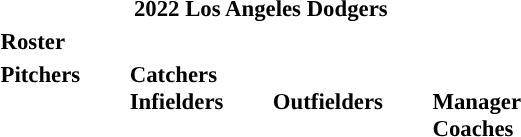<table class="toccolours" style="font-size: 95%;">
<tr>
<th colspan="10">2022 Los Angeles Dodgers</th>
</tr>
<tr>
<td colspan="10"><strong>Roster</strong></td>
</tr>
<tr>
<td valign="top"><strong>Pitchers</strong><br>




























</td>
<td width="25px"></td>
<td valign="top"><strong>Catchers</strong><br>


<strong>Infielders</strong>







</td>
<td width="25px"></td>
<td valign="top"><br><strong>Outfielders</strong>









</td>
<td width="25px"></td>
<td valign="top"><br><strong>Manager</strong>
<br><strong>Coaches</strong>
 
 
 
 
 
 
 
 
 
 
 </td>
</tr>
</table>
